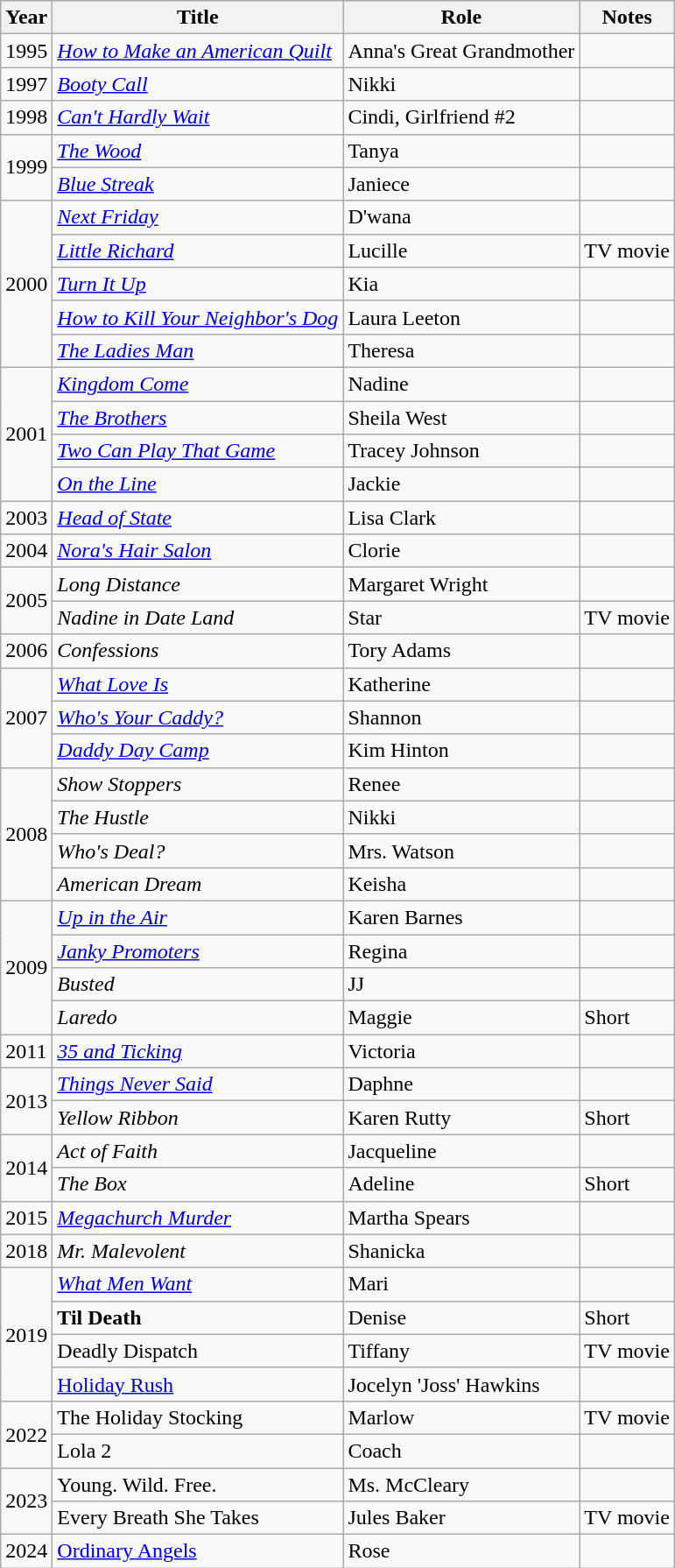<table class="wikitable sortable">
<tr>
<th>Year</th>
<th>Title</th>
<th>Role</th>
<th>Notes</th>
</tr>
<tr>
<td>1995</td>
<td><em><a href='#'>How to Make an American Quilt</a></em></td>
<td>Anna's Great Grandmother</td>
<td></td>
</tr>
<tr>
<td>1997</td>
<td><em><a href='#'>Booty Call</a></em></td>
<td>Nikki</td>
<td></td>
</tr>
<tr>
<td>1998</td>
<td><em><a href='#'>Can't Hardly Wait</a></em></td>
<td>Cindi, Girlfriend #2</td>
<td></td>
</tr>
<tr>
<td rowspan=2>1999</td>
<td><em><a href='#'>The Wood</a></em></td>
<td>Tanya</td>
<td></td>
</tr>
<tr>
<td><em><a href='#'>Blue Streak</a></em></td>
<td>Janiece</td>
<td></td>
</tr>
<tr>
<td rowspan=5>2000</td>
<td><em><a href='#'>Next Friday</a></em></td>
<td>D'wana</td>
<td></td>
</tr>
<tr>
<td><em><a href='#'>Little Richard</a></em></td>
<td>Lucille</td>
<td>TV movie</td>
</tr>
<tr>
<td><em><a href='#'>Turn It Up</a></em></td>
<td>Kia</td>
<td></td>
</tr>
<tr>
<td><em><a href='#'>How to Kill Your Neighbor's Dog</a></em></td>
<td>Laura Leeton</td>
<td></td>
</tr>
<tr>
<td><em><a href='#'>The Ladies Man</a></em></td>
<td>Theresa</td>
<td></td>
</tr>
<tr>
<td rowspan=4>2001</td>
<td><em><a href='#'>Kingdom Come</a></em></td>
<td>Nadine</td>
<td></td>
</tr>
<tr>
<td><em><a href='#'>The Brothers</a></em></td>
<td>Sheila West</td>
<td></td>
</tr>
<tr>
<td><em><a href='#'>Two Can Play That Game</a></em></td>
<td>Tracey Johnson</td>
<td></td>
</tr>
<tr>
<td><em><a href='#'>On the Line</a></em></td>
<td>Jackie</td>
<td></td>
</tr>
<tr>
<td>2003</td>
<td><em><a href='#'>Head of State</a></em></td>
<td>Lisa Clark</td>
<td></td>
</tr>
<tr>
<td>2004</td>
<td><em><a href='#'>Nora's Hair Salon</a></em></td>
<td>Clorie</td>
<td></td>
</tr>
<tr>
<td rowspan=2>2005</td>
<td><em>Long Distance</em></td>
<td>Margaret Wright</td>
<td></td>
</tr>
<tr>
<td><em>Nadine in Date Land</em></td>
<td>Star</td>
<td>TV movie</td>
</tr>
<tr>
<td>2006</td>
<td><em>Confessions</em></td>
<td>Tory Adams</td>
<td></td>
</tr>
<tr>
<td rowspan=3>2007</td>
<td><em><a href='#'>What Love Is</a></em></td>
<td>Katherine</td>
<td></td>
</tr>
<tr>
<td><em><a href='#'>Who's Your Caddy?</a></em></td>
<td>Shannon</td>
<td></td>
</tr>
<tr>
<td><em><a href='#'>Daddy Day Camp</a></em></td>
<td>Kim Hinton</td>
<td></td>
</tr>
<tr>
<td rowspan=4>2008</td>
<td><em>Show Stoppers</em></td>
<td>Renee</td>
<td></td>
</tr>
<tr>
<td><em>The Hustle</em></td>
<td>Nikki</td>
<td></td>
</tr>
<tr>
<td><em>Who's Deal?</em></td>
<td>Mrs. Watson</td>
<td></td>
</tr>
<tr>
<td><em>American Dream</em></td>
<td>Keisha</td>
<td></td>
</tr>
<tr>
<td rowspan=4>2009</td>
<td><em><a href='#'>Up in the Air</a></em></td>
<td>Karen Barnes</td>
<td></td>
</tr>
<tr>
<td><em><a href='#'>Janky Promoters</a></em></td>
<td>Regina</td>
<td></td>
</tr>
<tr>
<td><em>Busted</em></td>
<td>JJ</td>
<td></td>
</tr>
<tr>
<td><em>Laredo</em></td>
<td>Maggie</td>
<td>Short</td>
</tr>
<tr>
<td>2011</td>
<td><em><a href='#'>35 and Ticking</a></em></td>
<td>Victoria</td>
<td></td>
</tr>
<tr>
<td rowspan=2>2013</td>
<td><em><a href='#'>Things Never Said</a></em></td>
<td>Daphne</td>
<td></td>
</tr>
<tr>
<td><em>Yellow Ribbon</em></td>
<td>Karen Rutty</td>
<td>Short</td>
</tr>
<tr>
<td rowspan=2>2014</td>
<td><em>Act of Faith</em></td>
<td>Jacqueline</td>
<td></td>
</tr>
<tr>
<td><em>The Box</em></td>
<td>Adeline</td>
<td>Short</td>
</tr>
<tr>
<td>2015</td>
<td><em><a href='#'>Megachurch Murder</a></em></td>
<td>Martha Spears</td>
<td></td>
</tr>
<tr>
<td>2018</td>
<td><em>Mr. Malevolent</em></td>
<td>Shanicka</td>
<td></td>
</tr>
<tr>
<td rowspan=4>2019</td>
<td><em><a href='#'>What Men Want</a></em></td>
<td>Mari</td>
<td></td>
</tr>
<tr>
<td><strong>Til Death<em></td>
<td>Denise</td>
<td>Short</td>
</tr>
<tr>
<td></em>Deadly Dispatch<em></td>
<td>Tiffany</td>
<td>TV movie</td>
</tr>
<tr>
<td></em><a href='#'>Holiday Rush</a><em></td>
<td>Jocelyn 'Joss' Hawkins</td>
<td></td>
</tr>
<tr>
<td rowspan=2>2022</td>
<td></em>The Holiday Stocking<em></td>
<td>Marlow</td>
<td>TV movie</td>
</tr>
<tr>
<td></em>Lola 2<em></td>
<td>Coach</td>
<td></td>
</tr>
<tr>
<td rowspan=2>2023</td>
<td></em>Young. Wild. Free.<em></td>
<td>Ms. McCleary</td>
<td></td>
</tr>
<tr>
<td></em>Every Breath She Takes<em></td>
<td>Jules Baker</td>
<td>TV movie</td>
</tr>
<tr>
<td>2024</td>
<td></em><a href='#'>Ordinary Angels</a><em></td>
<td>Rose</td>
<td></td>
</tr>
</table>
